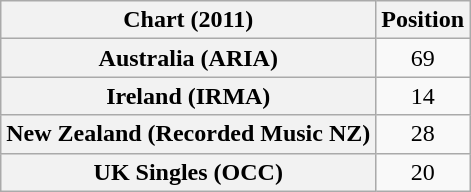<table class="wikitable sortable plainrowheaders" style="text-align:center">
<tr>
<th scope="col">Chart (2011)</th>
<th scope="col">Position</th>
</tr>
<tr>
<th scope="row">Australia (ARIA)</th>
<td style="text-align:center;">69</td>
</tr>
<tr>
<th scope="row">Ireland (IRMA)</th>
<td style="text-align:center;">14</td>
</tr>
<tr>
<th scope="row">New Zealand (Recorded Music NZ)</th>
<td style="text-align:center;">28</td>
</tr>
<tr>
<th scope="row">UK Singles (OCC)</th>
<td style="text-align:center;">20</td>
</tr>
</table>
